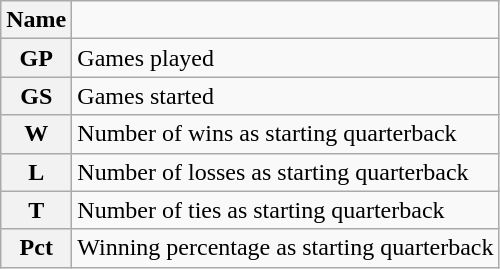<table class="wikitable">
<tr>
<th>Name</th>
<td></td>
</tr>
<tr>
<th>GP</th>
<td>Games played</td>
</tr>
<tr>
<th>GS</th>
<td>Games started</td>
</tr>
<tr>
<th>W</th>
<td>Number of wins as starting quarterback</td>
</tr>
<tr>
<th>L</th>
<td>Number of losses as starting quarterback</td>
</tr>
<tr>
<th>T</th>
<td>Number of ties as starting quarterback</td>
</tr>
<tr>
<th>Pct</th>
<td>Winning percentage as starting quarterback</td>
</tr>
</table>
